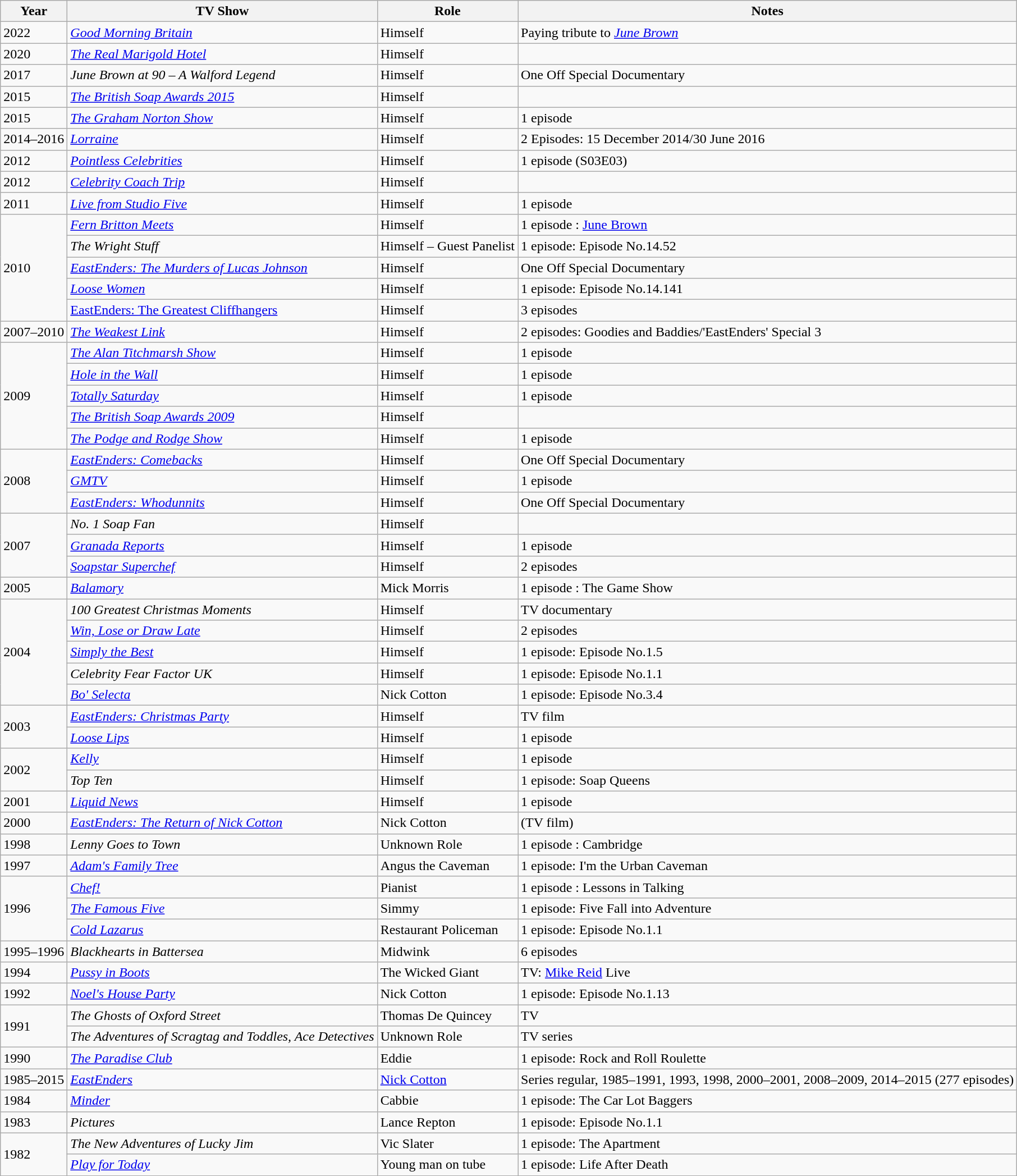<table class="wikitable sortable">
<tr>
<th>Year</th>
<th>TV Show</th>
<th>Role</th>
<th class="unsortable">Notes</th>
</tr>
<tr>
<td>2022</td>
<td><em><a href='#'>Good Morning Britain</a></em></td>
<td>Himself</td>
<td>Paying tribute to <em><a href='#'>June Brown</a></em></td>
</tr>
<tr>
<td>2020</td>
<td><em><a href='#'>The Real Marigold Hotel</a></em></td>
<td>Himself</td>
</tr>
<tr>
<td>2017</td>
<td><em>June Brown at 90 – A Walford Legend</em></td>
<td>Himself</td>
<td>One Off Special Documentary</td>
</tr>
<tr>
<td>2015</td>
<td><em><a href='#'>The British Soap Awards 2015</a></em></td>
<td>Himself</td>
<td></td>
</tr>
<tr>
<td>2015</td>
<td><em><a href='#'>The Graham Norton Show</a></em></td>
<td>Himself</td>
<td>1 episode</td>
</tr>
<tr>
<td>2014–2016</td>
<td><em><a href='#'>Lorraine</a></em></td>
<td>Himself</td>
<td>2 Episodes: 15 December 2014/30 June 2016</td>
</tr>
<tr>
<td>2012</td>
<td><em><a href='#'>Pointless Celebrities</a></em></td>
<td>Himself</td>
<td>1 episode (S03E03)</td>
</tr>
<tr>
<td>2012</td>
<td><em><a href='#'>Celebrity Coach Trip</a></em></td>
<td>Himself</td>
<td></td>
</tr>
<tr>
<td>2011</td>
<td><em><a href='#'>Live from Studio Five</a></em></td>
<td>Himself</td>
<td>1 episode</td>
</tr>
<tr>
<td rowspan="5">2010</td>
<td><em><a href='#'>Fern Britton Meets</a></em></td>
<td>Himself</td>
<td>1 episode : <a href='#'>June Brown</a></td>
</tr>
<tr>
<td><em>The Wright Stuff</em></td>
<td>Himself – Guest Panelist</td>
<td>1 episode: Episode No.14.52</td>
</tr>
<tr>
<td><em><a href='#'>EastEnders: The Murders of Lucas Johnson</a> </em></td>
<td>Himself</td>
<td>One Off Special Documentary</td>
</tr>
<tr>
<td><em><a href='#'>Loose Women</a></em></td>
<td>Himself</td>
<td>1 episode: Episode No.14.141</td>
</tr>
<tr>
<td><a href='#'>EastEnders: The Greatest Cliffhangers</a></td>
<td>Himself</td>
<td>3 episodes</td>
</tr>
<tr>
<td>2007–2010</td>
<td><em><a href='#'>The Weakest Link</a></em></td>
<td>Himself</td>
<td>2 episodes: Goodies and Baddies/'EastEnders' Special 3</td>
</tr>
<tr>
<td rowspan="5">2009</td>
<td><em><a href='#'>The Alan Titchmarsh Show</a></em></td>
<td>Himself</td>
<td>1 episode</td>
</tr>
<tr>
<td><em><a href='#'>Hole in the Wall</a></em></td>
<td>Himself</td>
<td>1 episode</td>
</tr>
<tr>
<td><em><a href='#'>Totally Saturday</a></em></td>
<td>Himself</td>
<td>1 episode</td>
</tr>
<tr>
<td><em><a href='#'>The British Soap Awards 2009</a></em></td>
<td>Himself</td>
<td></td>
</tr>
<tr>
<td><em><a href='#'>The Podge and Rodge Show</a></em></td>
<td>Himself</td>
<td>1 episode</td>
</tr>
<tr>
<td rowspan="3">2008</td>
<td><em><a href='#'>EastEnders: Comebacks</a> </em></td>
<td>Himself</td>
<td>One Off Special Documentary</td>
</tr>
<tr>
<td><em><a href='#'>GMTV</a></em></td>
<td>Himself</td>
<td>1 episode</td>
</tr>
<tr>
<td><em><a href='#'>EastEnders: Whodunnits</a> </em></td>
<td>Himself</td>
<td>One Off Special Documentary</td>
</tr>
<tr>
<td rowspan="3">2007</td>
<td><em>No. 1 Soap Fan</em></td>
<td>Himself</td>
<td></td>
</tr>
<tr>
<td><em><a href='#'>Granada Reports</a></em></td>
<td>Himself</td>
<td>1 episode</td>
</tr>
<tr>
<td><em><a href='#'>Soapstar Superchef</a></em></td>
<td>Himself</td>
<td>2 episodes</td>
</tr>
<tr>
<td>2005</td>
<td><em><a href='#'>Balamory</a></em></td>
<td>Mick Morris</td>
<td>1 episode : The Game Show</td>
</tr>
<tr>
<td rowspan="5">2004</td>
<td><em>100 Greatest Christmas Moments</em></td>
<td>Himself</td>
<td>TV documentary</td>
</tr>
<tr>
<td><em><a href='#'>Win, Lose or Draw Late</a></em></td>
<td>Himself</td>
<td>2 episodes</td>
</tr>
<tr>
<td><em><a href='#'>Simply the Best</a></em></td>
<td>Himself</td>
<td>1 episode: Episode No.1.5</td>
</tr>
<tr>
<td><em>Celebrity Fear Factor UK</em></td>
<td>Himself</td>
<td>1 episode: Episode No.1.1</td>
</tr>
<tr>
<td><em><a href='#'>Bo' Selecta</a></em></td>
<td>Nick Cotton</td>
<td>1 episode: Episode No.3.4</td>
</tr>
<tr>
<td rowspan="2">2003</td>
<td><em><a href='#'>EastEnders: Christmas Party</a></em></td>
<td>Himself</td>
<td>TV film</td>
</tr>
<tr>
<td><em><a href='#'>Loose Lips</a></em></td>
<td>Himself</td>
<td>1 episode</td>
</tr>
<tr>
<td rowspan="2">2002</td>
<td><em><a href='#'>Kelly</a></em></td>
<td>Himself</td>
<td>1 episode</td>
</tr>
<tr>
<td><em>Top Ten</em></td>
<td>Himself</td>
<td>1 episode: Soap Queens</td>
</tr>
<tr>
<td>2001</td>
<td><em><a href='#'>Liquid News</a></em></td>
<td>Himself</td>
<td>1 episode</td>
</tr>
<tr>
<td>2000</td>
<td><em><a href='#'>EastEnders: The Return of Nick Cotton</a></em></td>
<td>Nick Cotton</td>
<td>(TV film)</td>
</tr>
<tr>
<td>1998</td>
<td><em>Lenny Goes to Town</em></td>
<td>Unknown Role</td>
<td>1 episode : Cambridge</td>
</tr>
<tr>
<td>1997</td>
<td><em><a href='#'>Adam's Family Tree</a></em></td>
<td>Angus the Caveman</td>
<td>1 episode: I'm the Urban Caveman</td>
</tr>
<tr>
<td rowspan="3">1996</td>
<td><em><a href='#'>Chef!</a></em></td>
<td>Pianist</td>
<td>1 episode : Lessons in Talking</td>
</tr>
<tr>
<td><em><a href='#'>The Famous Five</a></em></td>
<td>Simmy</td>
<td>1 episode: Five Fall into Adventure</td>
</tr>
<tr>
<td><em><a href='#'>Cold Lazarus</a></em></td>
<td>Restaurant Policeman</td>
<td>1 episode: Episode No.1.1</td>
</tr>
<tr>
<td>1995–1996</td>
<td><em>Blackhearts in Battersea</em></td>
<td>Midwink</td>
<td>6 episodes</td>
</tr>
<tr>
<td>1994</td>
<td><em><a href='#'>Pussy in Boots</a></em></td>
<td>The Wicked Giant</td>
<td>TV: <a href='#'>Mike Reid</a> Live</td>
</tr>
<tr>
<td>1992</td>
<td><em> <a href='#'>Noel's House Party</a> </em></td>
<td>Nick Cotton</td>
<td>1 episode: Episode No.1.13</td>
</tr>
<tr>
<td rowspan="2">1991</td>
<td><em>The Ghosts of Oxford Street</em></td>
<td>Thomas De Quincey</td>
<td>TV</td>
</tr>
<tr>
<td><em>The Adventures of Scragtag and Toddles, Ace Detectives</em></td>
<td>Unknown Role</td>
<td>TV series</td>
</tr>
<tr>
<td>1990</td>
<td><em><a href='#'>The Paradise Club</a></em></td>
<td>Eddie</td>
<td>1 episode: Rock and Roll Roulette</td>
</tr>
<tr>
<td>1985–2015</td>
<td><em><a href='#'>EastEnders</a></em></td>
<td><a href='#'>Nick Cotton</a></td>
<td>Series regular, 1985–1991, 1993, 1998, 2000–2001, 2008–2009, 2014–2015 (277 episodes)</td>
</tr>
<tr>
<td>1984</td>
<td><em><a href='#'>Minder</a></em></td>
<td>Cabbie</td>
<td>1 episode: The Car Lot Baggers</td>
</tr>
<tr>
<td>1983</td>
<td><em>Pictures</em></td>
<td>Lance Repton</td>
<td>1 episode: Episode No.1.1</td>
</tr>
<tr>
<td rowspan="2">1982</td>
<td><em>The New Adventures of Lucky Jim</em></td>
<td>Vic Slater</td>
<td>1 episode: The Apartment</td>
</tr>
<tr>
<td><em><a href='#'>Play for Today</a></em></td>
<td>Young man on tube</td>
<td>1 episode: Life After Death</td>
</tr>
</table>
